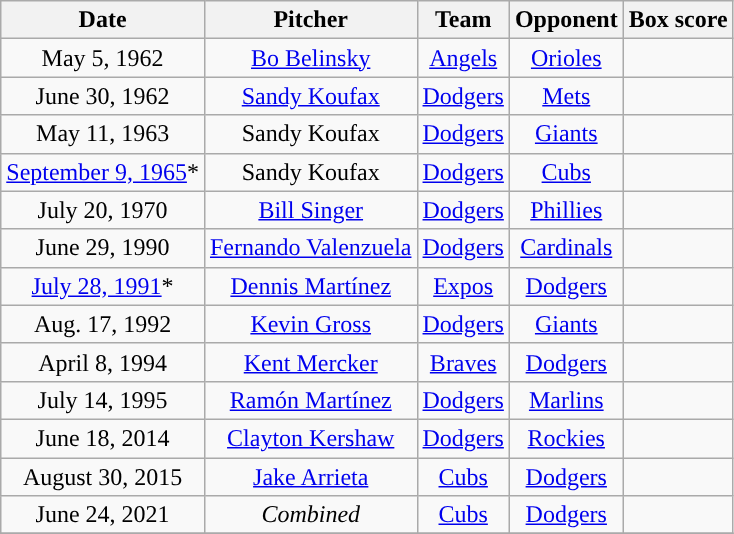<table class="wikitable" style="text-align:center">
<tr>
<th>Date</th>
<th>Pitcher</th>
<th>Team</th>
<th>Opponent</th>
<th>Box score</th>
</tr>
<tr>
<td>May 5, 1962</td>
<td><a href='#'>Bo Belinsky</a></td>
<td><a href='#'>Angels</a></td>
<td><a href='#'>Orioles</a></td>
<td></td>
</tr>
<tr>
<td>June 30, 1962</td>
<td><a href='#'>Sandy Koufax</a></td>
<td><a href='#'>Dodgers</a></td>
<td><a href='#'>Mets</a></td>
<td></td>
</tr>
<tr>
<td>May 11, 1963</td>
<td>Sandy Koufax</td>
<td><a href='#'>Dodgers</a></td>
<td><a href='#'>Giants</a></td>
<td></td>
</tr>
<tr>
<td><a href='#'>September 9, 1965</a>*</td>
<td>Sandy Koufax</td>
<td><a href='#'>Dodgers</a></td>
<td><a href='#'>Cubs</a></td>
<td></td>
</tr>
<tr>
<td>July 20, 1970</td>
<td><a href='#'>Bill Singer</a></td>
<td><a href='#'>Dodgers</a></td>
<td><a href='#'>Phillies</a></td>
<td></td>
</tr>
<tr>
<td>June 29, 1990</td>
<td><a href='#'>Fernando Valenzuela</a></td>
<td><a href='#'>Dodgers</a></td>
<td><a href='#'>Cardinals</a></td>
<td></td>
</tr>
<tr>
<td><a href='#'>July 28, 1991</a>*</td>
<td><a href='#'>Dennis Martínez</a></td>
<td><a href='#'>Expos</a></td>
<td><a href='#'>Dodgers</a></td>
<td></td>
</tr>
<tr>
<td>Aug. 17, 1992</td>
<td><a href='#'>Kevin Gross</a></td>
<td><a href='#'>Dodgers</a></td>
<td><a href='#'>Giants</a></td>
<td></td>
</tr>
<tr>
<td>April 8, 1994</td>
<td><a href='#'>Kent Mercker</a></td>
<td><a href='#'>Braves</a></td>
<td><a href='#'>Dodgers</a></td>
<td></td>
</tr>
<tr>
<td>July 14, 1995</td>
<td><a href='#'>Ramón Martínez</a></td>
<td><a href='#'>Dodgers</a></td>
<td><a href='#'>Marlins</a></td>
<td></td>
</tr>
<tr>
<td>June 18, 2014</td>
<td><a href='#'>Clayton Kershaw</a></td>
<td><a href='#'>Dodgers</a></td>
<td><a href='#'>Rockies</a></td>
<td></td>
</tr>
<tr>
<td>August 30, 2015</td>
<td><a href='#'>Jake Arrieta</a></td>
<td><a href='#'>Cubs</a></td>
<td><a href='#'>Dodgers</a></td>
<td></td>
</tr>
<tr>
<td>June 24, 2021</td>
<td><em>Combined</em></td>
<td><a href='#'>Cubs</a></td>
<td><a href='#'>Dodgers</a></td>
<td></td>
</tr>
<tr>
</tr>
</table>
